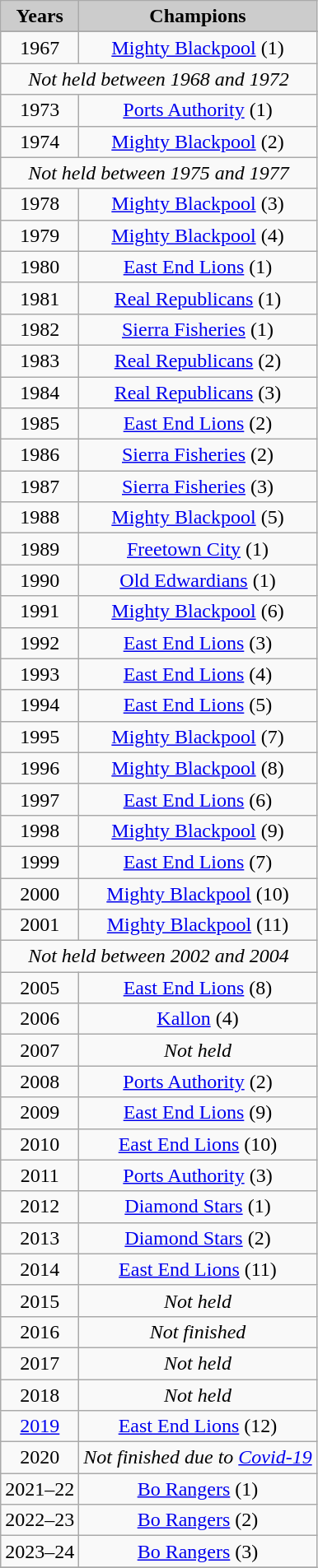<table class="wikitable" style="text-align: center;">
<tr bgcolor="#CCCCCC">
<td><strong>Years</strong></td>
<td><strong>Champions</strong></td>
</tr>
<tr bgcolor="#EFEFEF">
</tr>
<tr>
<td>1967</td>
<td><a href='#'>Mighty Blackpool</a> (1)</td>
</tr>
<tr>
<td colspan="2"><em>Not held between 1968 and 1972</em></td>
</tr>
<tr>
<td>1973</td>
<td><a href='#'>Ports Authority</a> (1)</td>
</tr>
<tr>
<td>1974</td>
<td><a href='#'>Mighty Blackpool</a> (2)</td>
</tr>
<tr>
<td colspan="2"><em>Not held between 1975 and 1977</em></td>
</tr>
<tr>
<td>1978</td>
<td><a href='#'>Mighty Blackpool</a> (3)</td>
</tr>
<tr>
<td>1979</td>
<td><a href='#'>Mighty Blackpool</a> (4)</td>
</tr>
<tr>
<td>1980</td>
<td><a href='#'>East End Lions</a> (1)</td>
</tr>
<tr>
<td>1981</td>
<td><a href='#'>Real Republicans</a> (1)</td>
</tr>
<tr>
<td>1982</td>
<td><a href='#'>Sierra Fisheries</a> (1)</td>
</tr>
<tr>
<td>1983</td>
<td><a href='#'>Real Republicans</a> (2)</td>
</tr>
<tr>
<td>1984</td>
<td><a href='#'>Real Republicans</a> (3)</td>
</tr>
<tr>
<td>1985</td>
<td><a href='#'>East End Lions</a> (2)</td>
</tr>
<tr>
<td>1986</td>
<td><a href='#'>Sierra Fisheries</a> (2)</td>
</tr>
<tr>
<td>1987</td>
<td><a href='#'>Sierra Fisheries</a> (3)</td>
</tr>
<tr>
<td>1988</td>
<td><a href='#'>Mighty Blackpool</a> (5)</td>
</tr>
<tr>
<td>1989</td>
<td><a href='#'>Freetown City</a> (1)</td>
</tr>
<tr>
<td>1990</td>
<td><a href='#'>Old Edwardians</a> (1)</td>
</tr>
<tr>
<td>1991</td>
<td><a href='#'>Mighty Blackpool</a> (6)</td>
</tr>
<tr>
<td>1992</td>
<td><a href='#'>East End Lions</a> (3)</td>
</tr>
<tr>
<td>1993</td>
<td><a href='#'>East End Lions</a> (4)</td>
</tr>
<tr>
<td>1994</td>
<td><a href='#'>East End Lions</a> (5)</td>
</tr>
<tr>
<td>1995</td>
<td><a href='#'>Mighty Blackpool</a> (7)</td>
</tr>
<tr>
<td>1996</td>
<td><a href='#'>Mighty Blackpool</a> (8)</td>
</tr>
<tr>
<td>1997</td>
<td><a href='#'>East End Lions</a> (6)</td>
</tr>
<tr>
<td>1998</td>
<td><a href='#'>Mighty Blackpool</a> (9)</td>
</tr>
<tr>
<td>1999</td>
<td><a href='#'>East End Lions</a> (7)</td>
</tr>
<tr>
<td>2000</td>
<td><a href='#'>Mighty Blackpool</a> (10)</td>
</tr>
<tr>
<td>2001</td>
<td><a href='#'>Mighty Blackpool</a> (11)</td>
</tr>
<tr>
<td colspan="2"><em>Not held between 2002 and 2004</em></td>
</tr>
<tr>
<td>2005</td>
<td><a href='#'>East End Lions</a> (8)</td>
</tr>
<tr>
<td>2006</td>
<td><a href='#'>Kallon</a> (4)</td>
</tr>
<tr>
<td>2007</td>
<td><em>Not held</em></td>
</tr>
<tr>
<td>2008</td>
<td><a href='#'>Ports Authority</a> (2)</td>
</tr>
<tr>
<td>2009</td>
<td><a href='#'>East End Lions</a> (9)</td>
</tr>
<tr>
<td>2010</td>
<td><a href='#'>East End Lions</a> (10)</td>
</tr>
<tr>
<td>2011</td>
<td><a href='#'>Ports Authority</a> (3)</td>
</tr>
<tr>
<td>2012</td>
<td><a href='#'>Diamond Stars</a> (1)</td>
</tr>
<tr>
<td>2013</td>
<td><a href='#'>Diamond Stars</a> (2)</td>
</tr>
<tr>
<td>2014</td>
<td><a href='#'>East End Lions</a> (11)</td>
</tr>
<tr>
<td>2015</td>
<td><em>Not held</em></td>
</tr>
<tr>
<td>2016</td>
<td><em>Not finished</em></td>
</tr>
<tr>
<td>2017</td>
<td><em>Not held</em></td>
</tr>
<tr>
<td>2018</td>
<td><em>Not held</em></td>
</tr>
<tr>
<td><a href='#'>2019</a></td>
<td><a href='#'>East End Lions</a> (12)</td>
</tr>
<tr>
<td>2020</td>
<td><em>Not finished due to <a href='#'>Covid-19</a></em></td>
</tr>
<tr>
<td>2021–22</td>
<td><a href='#'>Bo Rangers</a> (1)</td>
</tr>
<tr>
<td>2022–23</td>
<td><a href='#'>Bo Rangers</a> (2)</td>
</tr>
<tr>
<td>2023–24</td>
<td><a href='#'>Bo Rangers</a> (3)</td>
</tr>
<tr>
</tr>
</table>
